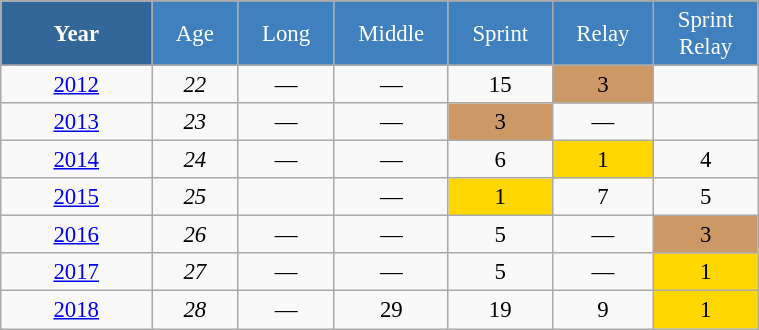<table class="wikitable" style="font-size:95%; text-align:center; border:grey solid 1px; border-collapse:collapse;" width="40%">
<tr style="background-color:#369; color:white;">
<td rowspan="2" colspan="1" width="10%"><strong>Year</strong></td>
</tr>
<tr style="background-color:#4180be; color:white;">
<td width="5%">Age</td>
<td width="5%">Long</td>
<td width="5%">Middle</td>
<td width="5%">Sprint</td>
<td width="5%">Relay</td>
<td width="5%">Sprint<br>Relay</td>
</tr>
<tr style="background-color:#8CB2D8; color:white;">
</tr>
<tr>
<td><a href='#'>2012</a></td>
<td><em>22</em></td>
<td>—</td>
<td>—</td>
<td>15</td>
<td style="background:#c96">3</td>
<td></td>
</tr>
<tr>
<td><a href='#'>2013</a></td>
<td><em>23</em></td>
<td>—</td>
<td>—</td>
<td style="background:#c96">3</td>
<td>—</td>
<td></td>
</tr>
<tr>
<td><a href='#'>2014</a></td>
<td><em>24</em></td>
<td>—</td>
<td>—</td>
<td>6</td>
<td style="background:gold;">1</td>
<td>4</td>
</tr>
<tr>
<td><a href='#'>2015</a></td>
<td><em>25</em></td>
<td></td>
<td>—</td>
<td style="background:gold;">1</td>
<td>7</td>
<td>5</td>
</tr>
<tr>
<td><a href='#'>2016</a></td>
<td><em>26</em></td>
<td>—</td>
<td>—</td>
<td>5</td>
<td>—</td>
<td style="background:#c96">3</td>
</tr>
<tr>
<td><a href='#'>2017</a></td>
<td><em>27</em></td>
<td>—</td>
<td>—</td>
<td>5</td>
<td>—</td>
<td style="background:gold;">1</td>
</tr>
<tr>
<td><a href='#'>2018</a></td>
<td><em>28</em></td>
<td>—</td>
<td>29</td>
<td>19</td>
<td>9</td>
<td style="background:gold;">1</td>
</tr>
</table>
